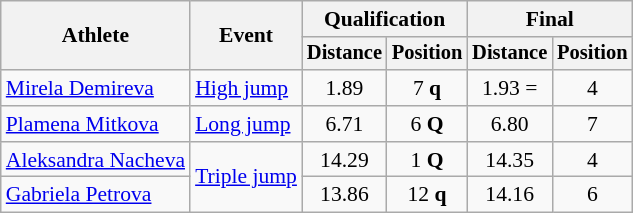<table class=wikitable style=font-size:90%>
<tr>
<th rowspan=2>Athlete</th>
<th rowspan=2>Event</th>
<th colspan=2>Qualification</th>
<th colspan=2>Final</th>
</tr>
<tr style=font-size:95%>
<th>Distance</th>
<th>Position</th>
<th>Distance</th>
<th>Position</th>
</tr>
<tr align=center>
<td align=left><a href='#'>Mirela Demireva</a></td>
<td align=left><a href='#'>High jump</a></td>
<td>1.89</td>
<td>7 <strong>q</strong></td>
<td>1.93 =</td>
<td>4</td>
</tr>
<tr align=center>
<td align=left><a href='#'>Plamena Mitkova</a></td>
<td align=left><a href='#'>Long jump</a></td>
<td>6.71 </td>
<td>6 <strong>Q</strong></td>
<td>6.80 </td>
<td>7</td>
</tr>
<tr align=center>
<td align=left><a href='#'>Aleksandra Nacheva</a></td>
<td align=left rowspan=2><a href='#'>Triple jump</a></td>
<td>14.29 </td>
<td>1 <strong>Q</strong></td>
<td>14.35 </td>
<td>4</td>
</tr>
<tr align=center>
<td align=left><a href='#'>Gabriela Petrova</a></td>
<td>13.86</td>
<td>12 <strong>q</strong></td>
<td>14.16</td>
<td>6</td>
</tr>
</table>
